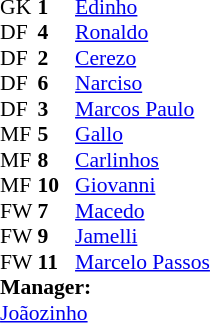<table style="font-size:90%; margin:0.2em auto;" cellspacing="0" cellpadding="0">
<tr>
<th width="25"></th>
<th width="25"></th>
</tr>
<tr>
<td>GK</td>
<td><strong>1</strong></td>
<td><a href='#'>Edinho</a></td>
</tr>
<tr>
<td>DF</td>
<td><strong>4</strong></td>
<td><a href='#'>Ronaldo</a></td>
</tr>
<tr>
<td>DF</td>
<td><strong>2</strong></td>
<td><a href='#'>Cerezo</a></td>
</tr>
<tr>
<td>DF</td>
<td><strong>6</strong></td>
<td><a href='#'>Narciso</a></td>
</tr>
<tr>
<td>DF</td>
<td><strong>3</strong></td>
<td><a href='#'>Marcos Paulo</a></td>
</tr>
<tr>
<td>MF</td>
<td><strong>5</strong></td>
<td><a href='#'>Gallo</a></td>
</tr>
<tr>
<td>MF</td>
<td><strong>8</strong></td>
<td><a href='#'>Carlinhos</a></td>
</tr>
<tr>
<td>MF</td>
<td><strong>10</strong></td>
<td><a href='#'>Giovanni</a></td>
</tr>
<tr>
<td>FW</td>
<td><strong>7</strong></td>
<td><a href='#'>Macedo</a></td>
</tr>
<tr>
<td>FW</td>
<td><strong>9</strong></td>
<td><a href='#'>Jamelli</a></td>
</tr>
<tr>
<td>FW</td>
<td><strong>11</strong></td>
<td><a href='#'>Marcelo Passos</a></td>
</tr>
<tr>
<td colspan=3><strong>Manager:</strong></td>
</tr>
<tr>
<td colspan=4><a href='#'>Joãozinho</a></td>
</tr>
</table>
